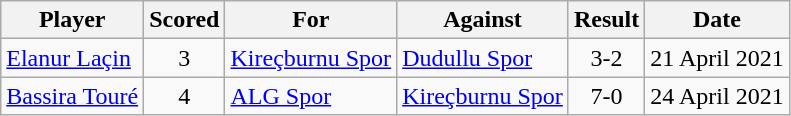<table class=wikitable>
<tr>
<th>Player</th>
<th>Scored</th>
<th>For</th>
<th>Against</th>
<th>Result</th>
<th>Date</th>
</tr>
<tr>
<td> <a href='#'>Elanur Laçin</a></td>
<td align=center>3</td>
<td><a href='#'>Kireçburnu Spor</a></td>
<td><a href='#'>Dudullu Spor</a></td>
<td align=center>3-2</td>
<td align=right>21 April 2021</td>
</tr>
<tr>
<td> <a href='#'>Bassira Touré</a></td>
<td align=center>4</td>
<td><a href='#'>ALG Spor</a></td>
<td><a href='#'>Kireçburnu Spor</a></td>
<td align=center>7-0</td>
<td align=right>24 April 2021</td>
</tr>
</table>
